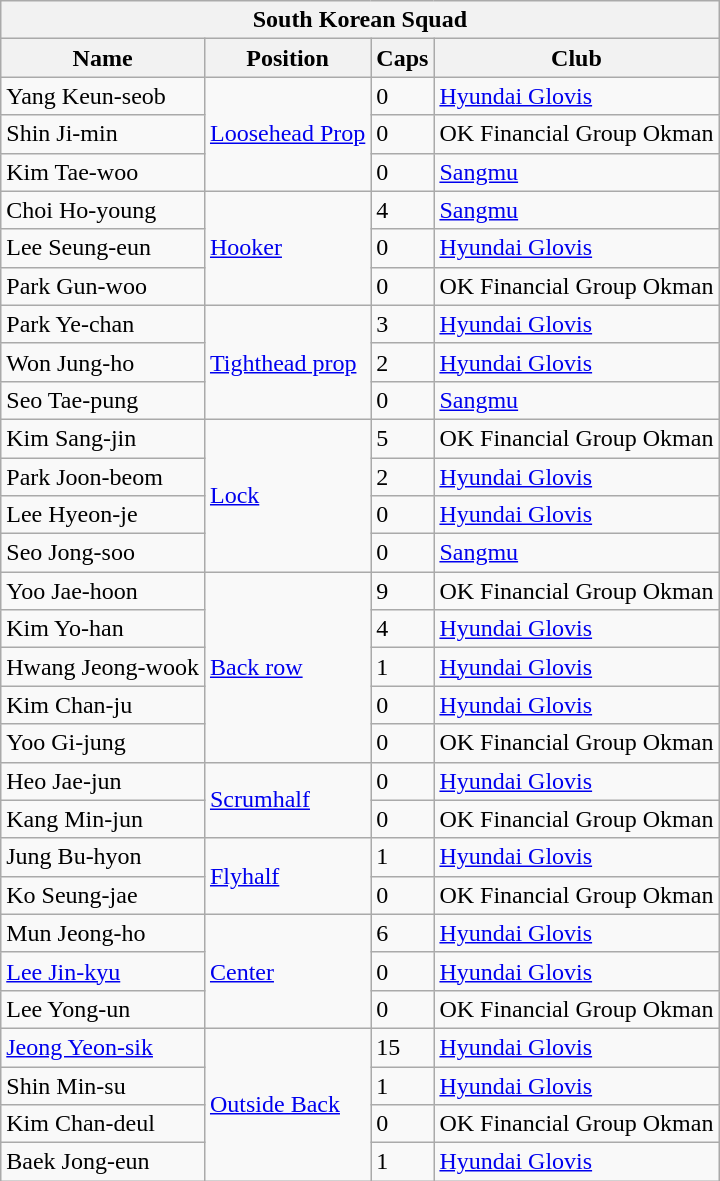<table class="wikitable">
<tr>
<th colspan="4">South Korean Squad</th>
</tr>
<tr>
<th>Name</th>
<th>Position</th>
<th>Caps</th>
<th>Club</th>
</tr>
<tr>
<td>Yang Keun-seob</td>
<td rowspan="3"><a href='#'>Loosehead Prop</a></td>
<td>0</td>
<td> <a href='#'>Hyundai Glovis</a></td>
</tr>
<tr>
<td>Shin Ji-min</td>
<td>0</td>
<td> OK Financial Group Okman</td>
</tr>
<tr>
<td>Kim Tae-woo</td>
<td>0</td>
<td> <a href='#'>Sangmu</a></td>
</tr>
<tr>
<td>Choi Ho-young</td>
<td rowspan="3"><a href='#'>Hooker</a></td>
<td>4</td>
<td> <a href='#'>Sangmu</a></td>
</tr>
<tr>
<td>Lee Seung-eun</td>
<td>0</td>
<td> <a href='#'>Hyundai Glovis</a></td>
</tr>
<tr>
<td>Park Gun-woo</td>
<td>0</td>
<td> OK Financial Group Okman</td>
</tr>
<tr>
<td>Park Ye-chan</td>
<td rowspan="3"><a href='#'>Tighthead prop</a></td>
<td>3</td>
<td> <a href='#'>Hyundai Glovis</a></td>
</tr>
<tr>
<td>Won Jung-ho</td>
<td>2</td>
<td> <a href='#'>Hyundai Glovis</a></td>
</tr>
<tr>
<td>Seo Tae-pung</td>
<td>0</td>
<td> <a href='#'>Sangmu</a></td>
</tr>
<tr>
<td>Kim Sang-jin</td>
<td rowspan="4"><a href='#'>Lock</a></td>
<td>5</td>
<td> OK Financial Group Okman</td>
</tr>
<tr>
<td>Park Joon-beom</td>
<td>2</td>
<td> <a href='#'>Hyundai Glovis</a></td>
</tr>
<tr>
<td>Lee Hyeon-je</td>
<td>0</td>
<td> <a href='#'>Hyundai Glovis</a></td>
</tr>
<tr>
<td>Seo Jong-soo</td>
<td>0</td>
<td> <a href='#'>Sangmu</a></td>
</tr>
<tr>
<td>Yoo Jae-hoon</td>
<td rowspan="5"><a href='#'>Back row</a></td>
<td>9</td>
<td> OK Financial Group Okman</td>
</tr>
<tr>
<td>Kim Yo-han</td>
<td>4</td>
<td> <a href='#'>Hyundai Glovis</a></td>
</tr>
<tr>
<td>Hwang Jeong-wook</td>
<td>1</td>
<td> <a href='#'>Hyundai Glovis</a></td>
</tr>
<tr>
<td>Kim Chan-ju</td>
<td>0</td>
<td> <a href='#'>Hyundai Glovis</a></td>
</tr>
<tr>
<td>Yoo Gi-jung</td>
<td>0</td>
<td> OK Financial Group Okman</td>
</tr>
<tr>
<td>Heo Jae-jun</td>
<td rowspan="2"><a href='#'>Scrumhalf</a></td>
<td>0</td>
<td> <a href='#'>Hyundai Glovis</a></td>
</tr>
<tr>
<td>Kang Min-jun</td>
<td>0</td>
<td> OK Financial Group Okman</td>
</tr>
<tr>
<td>Jung Bu-hyon</td>
<td rowspan="2"><a href='#'>Flyhalf</a></td>
<td>1</td>
<td> <a href='#'>Hyundai Glovis</a></td>
</tr>
<tr>
<td>Ko Seung-jae</td>
<td>0</td>
<td> OK Financial Group Okman</td>
</tr>
<tr>
<td>Mun Jeong-ho</td>
<td rowspan="3"><a href='#'>Center</a></td>
<td>6</td>
<td> <a href='#'>Hyundai Glovis</a></td>
</tr>
<tr>
<td><a href='#'>Lee Jin-kyu</a></td>
<td>0</td>
<td> <a href='#'>Hyundai Glovis</a></td>
</tr>
<tr>
<td>Lee Yong-un</td>
<td>0</td>
<td> OK Financial Group Okman</td>
</tr>
<tr>
<td><a href='#'>Jeong Yeon-sik</a></td>
<td rowspan="4"><a href='#'>Outside Back</a></td>
<td>15</td>
<td> <a href='#'>Hyundai Glovis</a></td>
</tr>
<tr>
<td>Shin Min-su</td>
<td>1</td>
<td> <a href='#'>Hyundai Glovis</a></td>
</tr>
<tr>
<td>Kim Chan-deul</td>
<td>0</td>
<td> OK Financial Group Okman</td>
</tr>
<tr>
<td>Baek Jong-eun</td>
<td>1</td>
<td> <a href='#'>Hyundai Glovis</a></td>
</tr>
</table>
